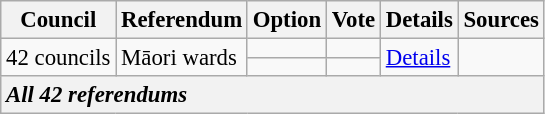<table class="wikitable sortable" style="font-size: 95%">
<tr>
<th>Council</th>
<th>Referendum</th>
<th>Option</th>
<th>Vote</th>
<th>Details</th>
<th>Sources</th>
</tr>
<tr>
<td rowspan="2">42 councils</td>
<td rowspan="2">Māori wards</td>
<td></td>
<td></td>
<td rowspan="2"><a href='#'>Details</a></td>
<td rowspan="2"></td>
</tr>
<tr>
<td></td>
<td></td>
</tr>
<tr class="sortbottom">
<th colspan="7" style="text-align:left;"><em>All 42 referendums</em></th>
</tr>
</table>
